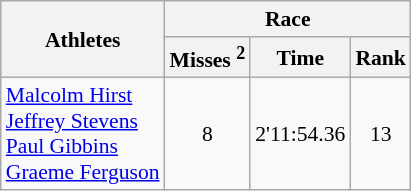<table class="wikitable" border="1" style="font-size:90%">
<tr>
<th rowspan=2>Athletes</th>
<th colspan=3>Race</th>
</tr>
<tr>
<th>Misses <sup>2</sup></th>
<th>Time</th>
<th>Rank</th>
</tr>
<tr>
<td><a href='#'>Malcolm Hirst</a><br><a href='#'>Jeffrey Stevens</a><br><a href='#'>Paul Gibbins</a><br><a href='#'>Graeme Ferguson</a></td>
<td align=center>8</td>
<td align=center>2'11:54.36</td>
<td align=center>13</td>
</tr>
</table>
